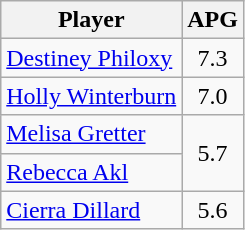<table class="wikitable">
<tr>
<th>Player</th>
<th>APG</th>
</tr>
<tr>
<td> <a href='#'>Destiney Philoxy</a></td>
<td align=center>7.3</td>
</tr>
<tr>
<td> <a href='#'>Holly Winterburn</a></td>
<td align=center>7.0</td>
</tr>
<tr>
<td> <a href='#'>Melisa Gretter</a></td>
<td align=center rowspan=2>5.7</td>
</tr>
<tr>
<td> <a href='#'>Rebecca Akl</a></td>
</tr>
<tr>
<td> <a href='#'>Cierra Dillard</a></td>
<td align=center>5.6</td>
</tr>
</table>
